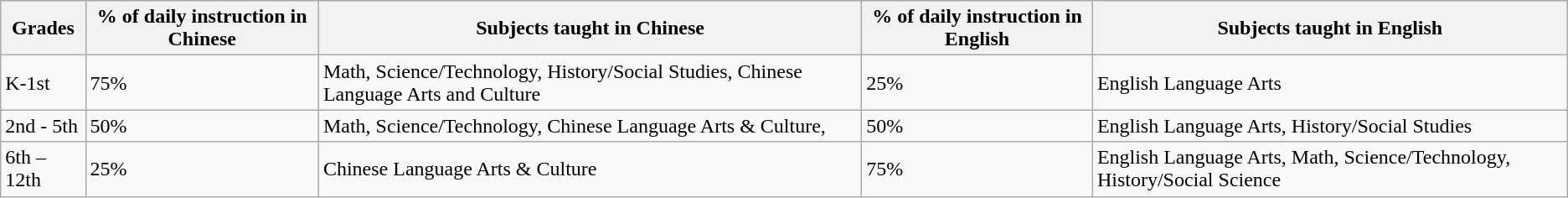<table class="wikitable">
<tr>
<th>Grades</th>
<th>% of daily instruction in Chinese</th>
<th>Subjects taught in Chinese</th>
<th>% of daily instruction in English</th>
<th>Subjects taught in English</th>
</tr>
<tr>
<td>K-1st</td>
<td>75%</td>
<td>Math, Science/Technology, History/Social Studies, Chinese Language Arts and Culture</td>
<td>25%</td>
<td>English Language Arts</td>
</tr>
<tr>
<td>2nd - 5th</td>
<td>50%</td>
<td>Math, Science/Technology, Chinese Language Arts & Culture,</td>
<td>50%</td>
<td>English Language Arts, History/Social Studies</td>
</tr>
<tr>
<td>6th – 12th</td>
<td>25%</td>
<td>Chinese Language Arts & Culture</td>
<td>75%</td>
<td>English Language Arts, Math, Science/Technology, History/Social Science</td>
</tr>
</table>
